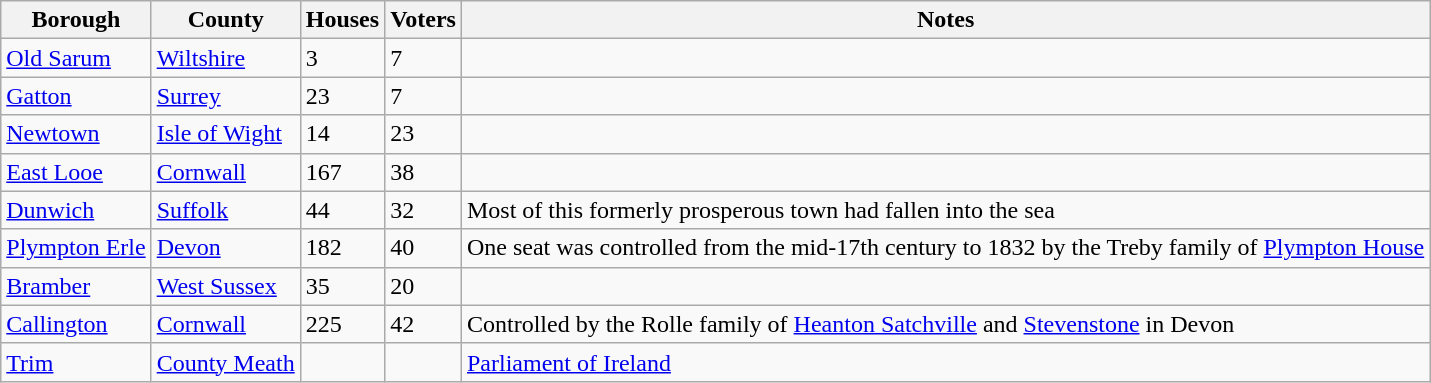<table class="wikitable sortable">
<tr>
<th>Borough</th>
<th>County</th>
<th>Houses</th>
<th>Voters</th>
<th>Notes</th>
</tr>
<tr>
<td><a href='#'>Old Sarum</a></td>
<td><a href='#'>Wiltshire</a></td>
<td>3</td>
<td>7</td>
<td></td>
</tr>
<tr>
<td><a href='#'>Gatton</a></td>
<td><a href='#'>Surrey</a></td>
<td>23</td>
<td>7</td>
<td></td>
</tr>
<tr>
<td><a href='#'>Newtown</a></td>
<td><a href='#'>Isle of Wight</a></td>
<td>14</td>
<td>23</td>
<td></td>
</tr>
<tr>
<td><a href='#'>East Looe</a></td>
<td><a href='#'>Cornwall</a></td>
<td>167</td>
<td>38</td>
<td></td>
</tr>
<tr>
<td><a href='#'>Dunwich</a></td>
<td><a href='#'>Suffolk</a></td>
<td>44</td>
<td>32</td>
<td>Most of this formerly prosperous town had fallen into the sea</td>
</tr>
<tr>
<td><a href='#'>Plympton Erle</a></td>
<td><a href='#'>Devon</a></td>
<td>182</td>
<td>40</td>
<td>One seat was controlled from the mid-17th century to 1832 by the Treby family of <a href='#'>Plympton House</a></td>
</tr>
<tr>
<td><a href='#'>Bramber</a></td>
<td><a href='#'>West Sussex</a></td>
<td>35</td>
<td>20</td>
<td></td>
</tr>
<tr>
<td><a href='#'>Callington</a></td>
<td><a href='#'>Cornwall</a></td>
<td>225</td>
<td>42</td>
<td>Controlled by the Rolle family of <a href='#'>Heanton Satchville</a> and <a href='#'>Stevenstone</a> in Devon</td>
</tr>
<tr>
<td><a href='#'>Trim</a></td>
<td><a href='#'>County Meath</a></td>
<td></td>
<td></td>
<td><a href='#'>Parliament of Ireland</a></td>
</tr>
</table>
